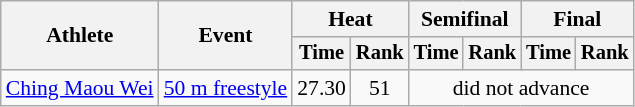<table class=wikitable style="font-size:90%">
<tr>
<th rowspan="2">Athlete</th>
<th rowspan="2">Event</th>
<th colspan="2">Heat</th>
<th colspan="2">Semifinal</th>
<th colspan="2">Final</th>
</tr>
<tr style="font-size:95%">
<th>Time</th>
<th>Rank</th>
<th>Time</th>
<th>Rank</th>
<th>Time</th>
<th>Rank</th>
</tr>
<tr align=center>
<td align=left><a href='#'>Ching Maou Wei</a></td>
<td align=left><a href='#'>50 m freestyle</a></td>
<td>27.30</td>
<td>51</td>
<td colspan=4>did not advance</td>
</tr>
</table>
